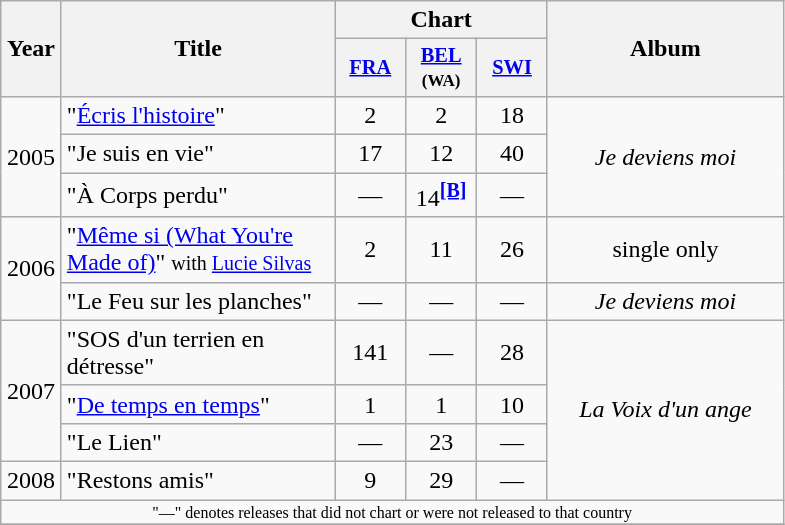<table class="wikitable">
<tr>
<th rowspan="2" width="33">Year</th>
<th rowspan="2" width="175">Title</th>
<th colspan="3">Chart</th>
<th rowspan="2" width="150">Album</th>
</tr>
<tr>
<th style="width:3em;font-size:85%"><a href='#'>FRA</a><br></th>
<th style="width:3em;font-size:85%"><a href='#'>BEL</a><br><small>(WA)</small><br></th>
<th style="width:3em;font-size:85%"><a href='#'>SWI</a><br></th>
</tr>
<tr>
<td align="center" rowspan="3">2005</td>
<td>"<a href='#'>Écris l'histoire</a>"</td>
<td align="center">2</td>
<td align="center">2</td>
<td align="center">18</td>
<td align="center" rowspan="3"><em>Je deviens moi</em></td>
</tr>
<tr>
<td>"Je suis en vie"</td>
<td align="center">17</td>
<td align="center">12</td>
<td align="center">40</td>
</tr>
<tr>
<td>"À Corps perdu"</td>
<td align="center">—</td>
<td align="center">14<sup><span></span><a href='#'><strong>[B]</strong></a></sup></td>
<td align="center">—</td>
</tr>
<tr>
<td align="center" rowspan="2">2006</td>
<td>"<a href='#'>Même si (What You're Made of)</a>" <small>with <a href='#'>Lucie Silvas</a></small></td>
<td align="center">2</td>
<td align="center">11</td>
<td align="center">26</td>
<td align="center" rowspan="1">single only</td>
</tr>
<tr>
<td>"Le Feu sur les planches"</td>
<td align="center">—</td>
<td align="center">—</td>
<td align="center">—</td>
<td align="center" rowspan="1"><em>Je deviens moi</em></td>
</tr>
<tr>
<td align="center" rowspan="3">2007</td>
<td>"SOS d'un terrien en détresse"</td>
<td align="center">141</td>
<td align="center">—</td>
<td align="center">28</td>
<td align="center" rowspan="4"><em>La Voix d'un ange</em></td>
</tr>
<tr>
<td>"<a href='#'>De temps en temps</a>"</td>
<td align="center">1</td>
<td align="center">1</td>
<td align="center">10</td>
</tr>
<tr>
<td>"Le Lien"</td>
<td align="center">—</td>
<td align="center">23</td>
<td align="center">—</td>
</tr>
<tr>
<td align="center">2008</td>
<td>"Restons amis"</td>
<td align="center">9</td>
<td align="center">29</td>
<td align="center">—</td>
</tr>
<tr>
<td align="center" colspan="6" style="font-size:8pt">"—" denotes releases that did not chart or were not released to that country</td>
</tr>
<tr>
</tr>
</table>
